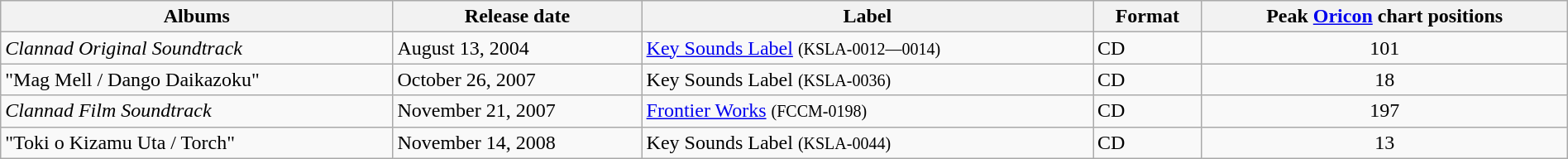<table class="wikitable" width="100%">
<tr>
<th rowspan="1">Albums</th>
<th rowspan="1">Release date</th>
<th rowspan="1">Label</th>
<th rowspan="1">Format</th>
<th colspan="1">Peak <a href='#'>Oricon</a> chart positions</th>
</tr>
<tr>
<td align="left"><em>Clannad Original Soundtrack</em></td>
<td>August 13, 2004</td>
<td><a href='#'>Key Sounds Label</a> <small>(KSLA-0012—0014)</small></td>
<td>CD</td>
<td align="center">101</td>
</tr>
<tr>
<td align="left">"Mag Mell / Dango Daikazoku"</td>
<td>October 26, 2007</td>
<td>Key Sounds Label <small>(KSLA-0036)</small></td>
<td>CD</td>
<td align="center">18</td>
</tr>
<tr>
<td align="left"><em>Clannad Film Soundtrack</em></td>
<td>November 21, 2007</td>
<td><a href='#'>Frontier Works</a> <small>(FCCM-0198)</small></td>
<td>CD</td>
<td align="center">197</td>
</tr>
<tr>
<td align="left">"Toki o Kizamu Uta / Torch"</td>
<td>November 14, 2008</td>
<td>Key Sounds Label <small>(KSLA-0044)</small></td>
<td>CD</td>
<td align="center">13</td>
</tr>
</table>
